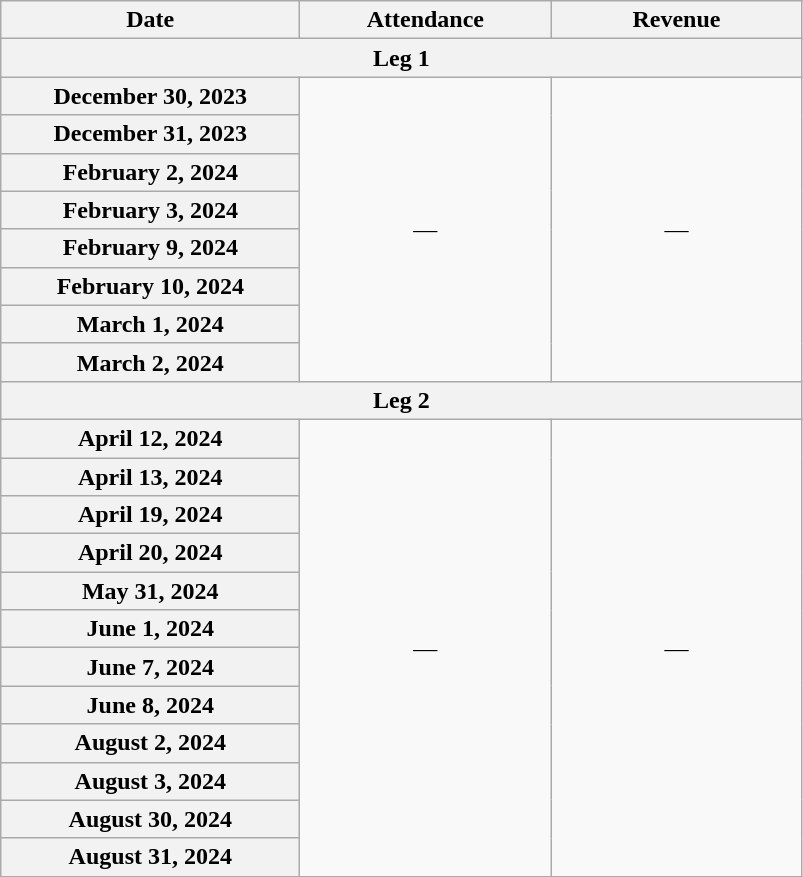<table class="wikitable plainrowheaders" style="text-align:center;">
<tr>
<th scope="col" style="width:12em;">Date</th>
<th scope="col" style="width:10em;">Attendance</th>
<th scope="col" style="width:10em;">Revenue</th>
</tr>
<tr>
<th colspan="3">Leg 1</th>
</tr>
<tr>
<th scope="row">December 30, 2023</th>
<td rowspan="8">—</td>
<td rowspan="8">—</td>
</tr>
<tr>
<th scope="row">December 31, 2023</th>
</tr>
<tr>
<th scope="row">February 2, 2024</th>
</tr>
<tr>
<th scope="row">February 3, 2024</th>
</tr>
<tr>
<th scope="row">February 9, 2024</th>
</tr>
<tr>
<th scope="row">February 10, 2024</th>
</tr>
<tr>
<th scope="row">March 1, 2024</th>
</tr>
<tr>
<th scope="row">March 2, 2024</th>
</tr>
<tr>
<th colspan="3">Leg 2</th>
</tr>
<tr>
<th scope="row">April 12, 2024</th>
<td rowspan="12">—</td>
<td rowspan="12">—</td>
</tr>
<tr>
<th scope="row">April 13, 2024</th>
</tr>
<tr>
<th scope="row">April 19, 2024</th>
</tr>
<tr>
<th scope="row">April 20, 2024</th>
</tr>
<tr>
<th scope="row">May 31, 2024</th>
</tr>
<tr>
<th scope="row">June 1, 2024</th>
</tr>
<tr>
<th scope="row">June 7, 2024</th>
</tr>
<tr>
<th scope="row">June 8, 2024</th>
</tr>
<tr>
<th scope="row">August 2, 2024</th>
</tr>
<tr>
<th scope="row">August 3, 2024</th>
</tr>
<tr>
<th scope="row">August 30, 2024</th>
</tr>
<tr>
<th scope="row">August 31, 2024</th>
</tr>
</table>
